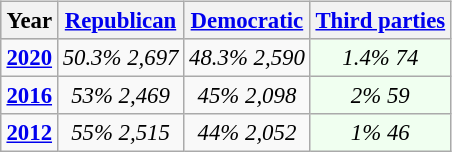<table class="wikitable" style="float:right; font-size:95%;">
<tr bgcolor=lightgrey>
<th>Year</th>
<th><a href='#'>Republican</a></th>
<th><a href='#'>Democratic</a></th>
<th><a href='#'>Third parties</a></th>
</tr>
<tr>
<td><strong><a href='#'>2020</a></strong></td>
<td style="text-align:center;" ><em>50.3%</em> <em>2,697</em></td>
<td style="text-align:center;" ><em>48.3%</em> <em>2,590</em></td>
<td style="text-align:center; background:honeyDew;"><em>1.4%</em> <em>74</em></td>
</tr>
<tr>
<td><strong><a href='#'>2016</a></strong></td>
<td style="text-align:center;" ><em>53%</em> <em>2,469</em></td>
<td style="text-align:center;" ><em>45%</em> <em>2,098</em></td>
<td style="text-align:center; background:honeyDew;"><em>2%</em> <em>59</em></td>
</tr>
<tr>
<td><strong><a href='#'>2012</a></strong></td>
<td style="text-align:center;" ><em>55%</em> <em>2,515</em></td>
<td style="text-align:center;" ><em>44%</em> <em>2,052</em></td>
<td style="text-align:center; background:honeyDew;"><em>1%</em> <em>46</em></td>
</tr>
</table>
